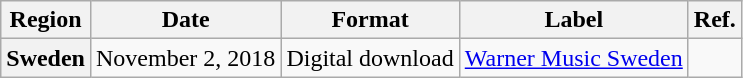<table class="wikitable plainrowheaders">
<tr>
<th scope="col">Region</th>
<th scope="col">Date</th>
<th scope="col">Format</th>
<th scope="col">Label</th>
<th scope="col">Ref.</th>
</tr>
<tr>
<th scope="row">Sweden</th>
<td rowspan=1>November 2, 2018</td>
<td rowspan=1>Digital download</td>
<td><a href='#'>Warner Music Sweden</a></td>
<td></td>
</tr>
</table>
